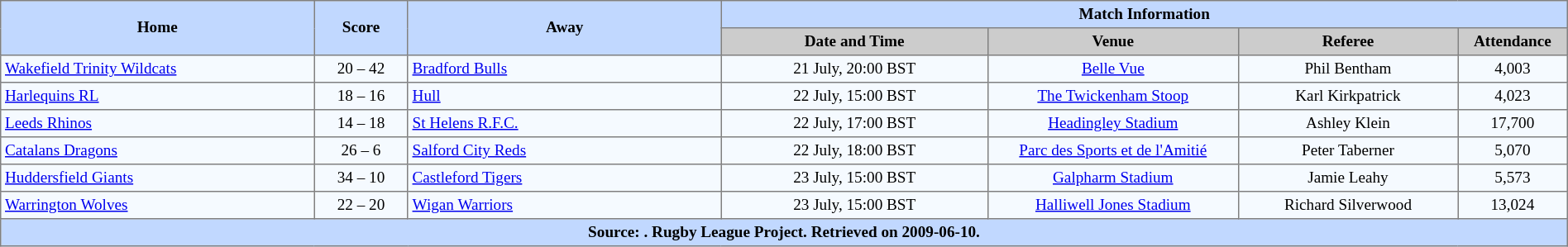<table border="1" cellpadding="3" cellspacing="0" style="border-collapse:collapse; font-size:80%; text-align:center; width:100%;">
<tr style="background:#c1d8ff;">
<th rowspan="2" style="width:20%;">Home</th>
<th rowspan="2" style="width:6%;">Score</th>
<th rowspan="2" style="width:20%;">Away</th>
<th colspan=6>Match Information</th>
</tr>
<tr style="background:#ccc;">
<th width=17%>Date and Time</th>
<th width=16%>Venue</th>
<th width=14%>Referee</th>
<th width=7%>Attendance</th>
</tr>
<tr style="background:#f5faff;">
<td align=left> <a href='#'>Wakefield Trinity Wildcats</a></td>
<td>20 – 42</td>
<td align=left> <a href='#'>Bradford Bulls</a></td>
<td>21 July, 20:00 BST</td>
<td><a href='#'>Belle Vue</a></td>
<td>Phil Bentham</td>
<td>4,003</td>
</tr>
<tr style="background:#f5faff;">
<td align=left> <a href='#'>Harlequins RL</a></td>
<td>18 – 16</td>
<td align=left> <a href='#'>Hull</a></td>
<td>22 July, 15:00 BST</td>
<td><a href='#'>The Twickenham Stoop</a></td>
<td>Karl Kirkpatrick</td>
<td>4,023</td>
</tr>
<tr style="background:#f5faff;">
<td align=left> <a href='#'>Leeds Rhinos</a></td>
<td>14 – 18</td>
<td align=left> <a href='#'>St Helens R.F.C.</a></td>
<td>22 July, 17:00 BST</td>
<td><a href='#'>Headingley Stadium</a></td>
<td>Ashley Klein</td>
<td>17,700</td>
</tr>
<tr style="background:#f5faff;">
<td align=left> <a href='#'>Catalans Dragons</a></td>
<td>26 – 6</td>
<td align=left> <a href='#'>Salford City Reds</a></td>
<td>22 July, 18:00 BST</td>
<td><a href='#'>Parc des Sports et de l'Amitié</a></td>
<td>Peter Taberner</td>
<td>5,070</td>
</tr>
<tr style="background:#f5faff;">
<td align=left> <a href='#'>Huddersfield Giants</a></td>
<td>34 – 10</td>
<td align=left> <a href='#'>Castleford Tigers</a></td>
<td>23 July, 15:00 BST</td>
<td><a href='#'>Galpharm Stadium</a></td>
<td>Jamie Leahy</td>
<td>5,573</td>
</tr>
<tr style="background:#f5faff;">
<td align=left> <a href='#'>Warrington Wolves</a></td>
<td>22 – 20</td>
<td align=left> <a href='#'>Wigan Warriors</a></td>
<td>23 July, 15:00 BST</td>
<td><a href='#'>Halliwell Jones Stadium</a></td>
<td>Richard Silverwood</td>
<td>13,024</td>
</tr>
<tr style="background:#c1d8ff;">
<th colspan=10>Source: . Rugby League Project. Retrieved on 2009-06-10.</th>
</tr>
</table>
